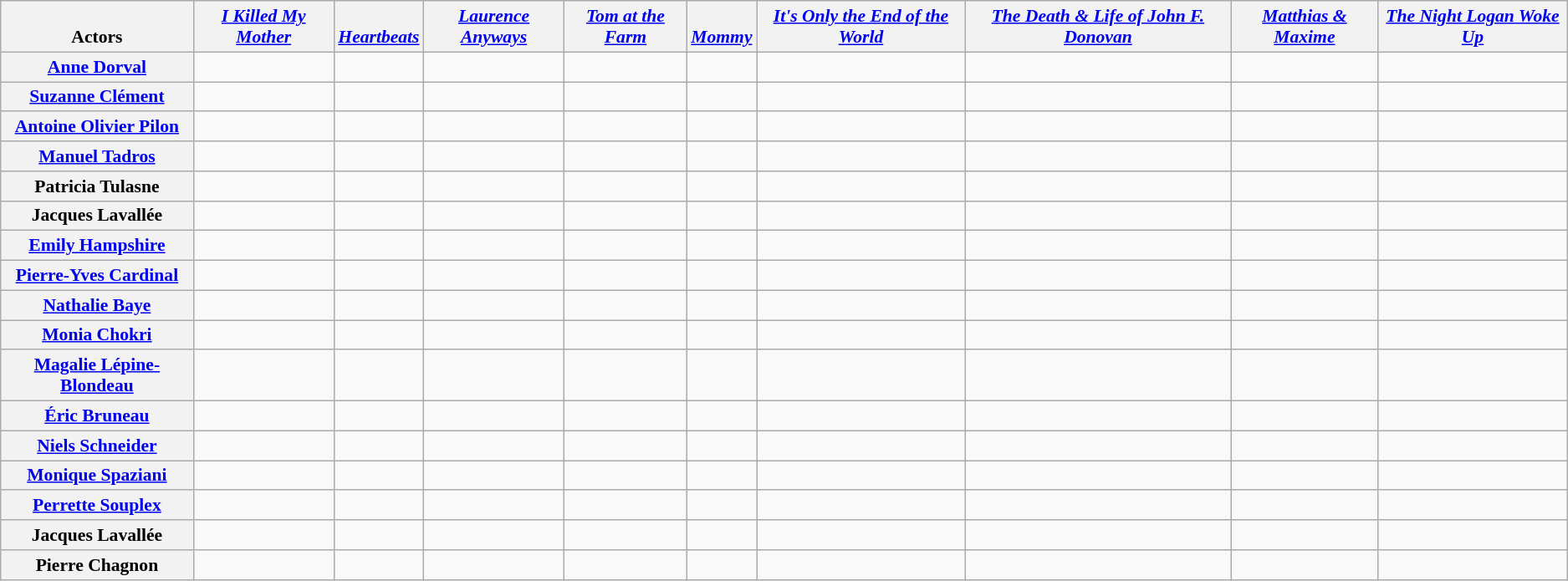<table class="wikitable" style="text-align:center;font-size:90%;">
<tr style="vertical-align:bottom;">
<th>Actors</th>
<th><em><a href='#'>I Killed My Mother</a></em></th>
<th><em><a href='#'>Heartbeats</a></em></th>
<th><em><a href='#'>Laurence Anyways</a></em></th>
<th><em><a href='#'>Tom at the Farm</a></em></th>
<th><em><a href='#'>Mommy</a></em></th>
<th><em><a href='#'>It's Only the End of the World</a></em></th>
<th><em><a href='#'>The Death & Life of John F. Donovan</a></em></th>
<th><em><a href='#'>Matthias & Maxime</a></em></th>
<th><em><a href='#'>The Night Logan Woke Up</a></em></th>
</tr>
<tr>
<th><a href='#'>Anne Dorval</a></th>
<td></td>
<td></td>
<td></td>
<td></td>
<td></td>
<td></td>
<td></td>
<td></td>
<td></td>
</tr>
<tr>
<th><a href='#'>Suzanne Clément</a></th>
<td></td>
<td></td>
<td></td>
<td></td>
<td></td>
<td></td>
<td></td>
<td></td>
<td></td>
</tr>
<tr>
<th><a href='#'>Antoine Olivier Pilon</a></th>
<td></td>
<td></td>
<td></td>
<td></td>
<td></td>
<td></td>
<td></td>
<td></td>
<td></td>
</tr>
<tr>
<th><a href='#'>Manuel Tadros</a></th>
<td></td>
<td></td>
<td></td>
<td></td>
<td></td>
<td></td>
<td></td>
<td></td>
<td></td>
</tr>
<tr>
<th>Patricia Tulasne</th>
<td></td>
<td></td>
<td></td>
<td></td>
<td></td>
<td></td>
<td></td>
<td></td>
<td></td>
</tr>
<tr>
<th>Jacques Lavallée</th>
<td></td>
<td></td>
<td></td>
<td></td>
<td></td>
<td></td>
<td></td>
<td></td>
<td></td>
</tr>
<tr>
<th><a href='#'>Emily Hampshire</a></th>
<td></td>
<td></td>
<td></td>
<td></td>
<td></td>
<td></td>
<td></td>
<td></td>
<td></td>
</tr>
<tr>
<th><a href='#'>Pierre-Yves Cardinal</a></th>
<td></td>
<td></td>
<td></td>
<td></td>
<td></td>
<td></td>
<td></td>
<td></td>
<td></td>
</tr>
<tr>
<th><a href='#'>Nathalie Baye</a></th>
<td></td>
<td></td>
<td></td>
<td></td>
<td></td>
<td></td>
<td></td>
<td></td>
<td></td>
</tr>
<tr>
<th><a href='#'>Monia Chokri</a></th>
<td></td>
<td></td>
<td></td>
<td></td>
<td></td>
<td></td>
<td></td>
<td></td>
<td></td>
</tr>
<tr>
<th><a href='#'>Magalie Lépine-Blondeau</a></th>
<td></td>
<td></td>
<td></td>
<td></td>
<td></td>
<td></td>
<td></td>
<td></td>
<td></td>
</tr>
<tr>
<th><a href='#'>Éric Bruneau</a></th>
<td></td>
<td></td>
<td></td>
<td></td>
<td></td>
<td></td>
<td></td>
<td></td>
<td></td>
</tr>
<tr>
<th><a href='#'>Niels Schneider</a></th>
<td></td>
<td></td>
<td></td>
<td></td>
<td></td>
<td></td>
<td></td>
<td></td>
<td></td>
</tr>
<tr>
<th><a href='#'>Monique Spaziani</a></th>
<td></td>
<td></td>
<td></td>
<td></td>
<td></td>
<td></td>
<td></td>
<td></td>
<td></td>
</tr>
<tr>
<th><a href='#'>Perrette Souplex</a></th>
<td></td>
<td></td>
<td></td>
<td></td>
<td></td>
<td></td>
<td></td>
<td></td>
<td></td>
</tr>
<tr>
<th>Jacques Lavallée</th>
<td></td>
<td></td>
<td></td>
<td></td>
<td></td>
<td></td>
<td></td>
<td></td>
<td></td>
</tr>
<tr>
<th>Pierre Chagnon</th>
<td></td>
<td></td>
<td></td>
<td></td>
<td></td>
<td></td>
<td></td>
<td></td>
<td></td>
</tr>
</table>
